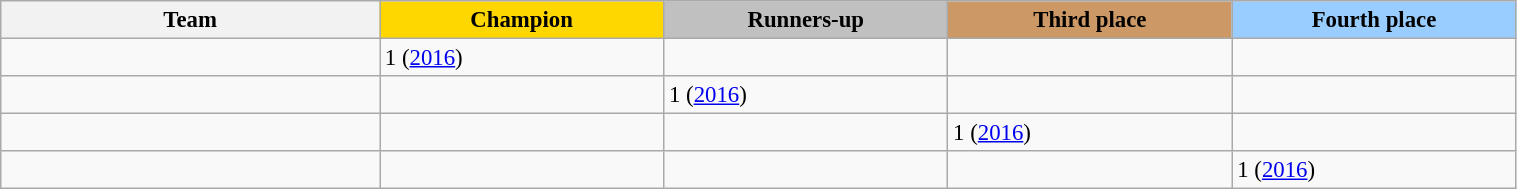<table class="wikitable" style="font-size:95%; width: 80%; text-align: left;">
<tr>
<th width="20%">Team</th>
<th width="15%" style="background:gold">Champion</th>
<th width="15%" style="background:silver">Runners-up</th>
<th width="15%" style="background:#Cc9966">Third place</th>
<th width="15%" style="background:#9acdff">Fourth place</th>
</tr>
<tr>
<td></td>
<td>1 (<a href='#'>2016</a>)</td>
<td></td>
<td></td>
<td></td>
</tr>
<tr>
<td></td>
<td></td>
<td>1 (<a href='#'>2016</a>)</td>
<td></td>
<td></td>
</tr>
<tr>
<td></td>
<td></td>
<td></td>
<td>1 (<a href='#'>2016</a>)</td>
<td></td>
</tr>
<tr>
<td></td>
<td></td>
<td></td>
<td></td>
<td>1 (<a href='#'>2016</a>)</td>
</tr>
</table>
